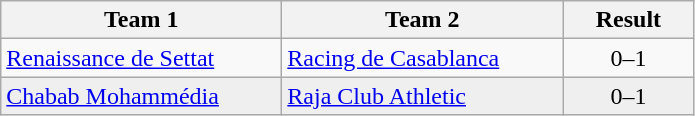<table class="wikitable">
<tr>
<th width="180">Team 1</th>
<th width="180">Team 2</th>
<th width="80">Result</th>
</tr>
<tr>
<td><a href='#'>Renaissance de Settat</a></td>
<td><a href='#'>Racing de Casablanca</a></td>
<td align="center">0–1</td>
</tr>
<tr style="background:#EFEFEF">
<td><a href='#'>Chabab Mohammédia</a></td>
<td><a href='#'>Raja Club Athletic</a></td>
<td align="center">0–1</td>
</tr>
</table>
